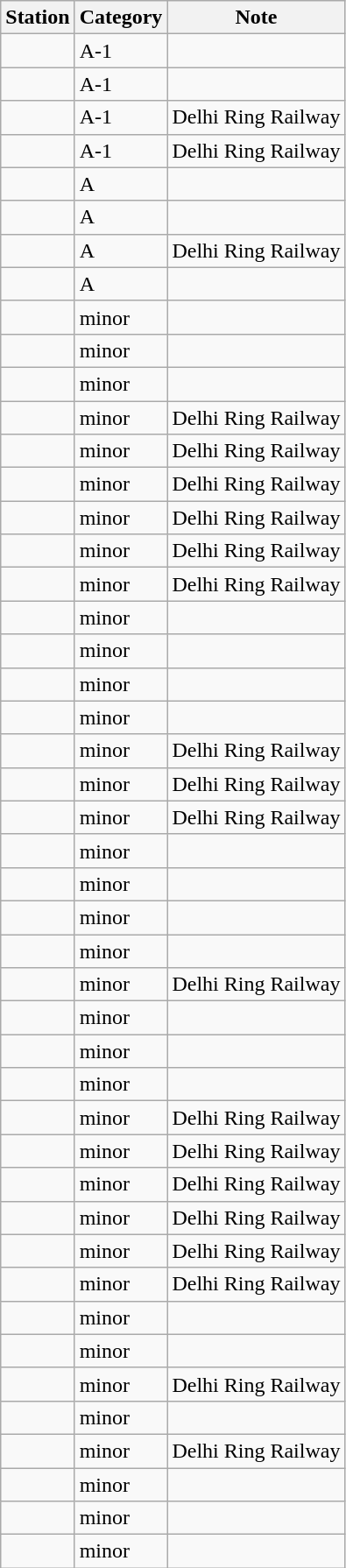<table class="wikitable sortable">
<tr>
<th>Station</th>
<th>Category</th>
<th>Note</th>
</tr>
<tr>
<td></td>
<td>A-1</td>
<td></td>
</tr>
<tr>
<td></td>
<td>A-1</td>
<td></td>
</tr>
<tr>
<td></td>
<td>A-1</td>
<td>Delhi Ring Railway</td>
</tr>
<tr>
<td></td>
<td>A-1</td>
<td>Delhi Ring Railway</td>
</tr>
<tr>
<td></td>
<td>A</td>
<td></td>
</tr>
<tr>
<td></td>
<td>A</td>
<td></td>
</tr>
<tr>
<td></td>
<td>A</td>
<td>Delhi Ring Railway</td>
</tr>
<tr>
<td></td>
<td>A</td>
<td></td>
</tr>
<tr>
<td></td>
<td>minor</td>
<td></td>
</tr>
<tr>
<td></td>
<td>minor</td>
<td></td>
</tr>
<tr>
<td></td>
<td>minor</td>
<td></td>
</tr>
<tr>
<td></td>
<td>minor</td>
<td>Delhi Ring Railway</td>
</tr>
<tr>
<td></td>
<td>minor</td>
<td>Delhi Ring Railway</td>
</tr>
<tr>
<td></td>
<td>minor</td>
<td>Delhi Ring Railway</td>
</tr>
<tr>
<td></td>
<td>minor</td>
<td>Delhi Ring Railway</td>
</tr>
<tr>
<td></td>
<td>minor</td>
<td>Delhi Ring Railway</td>
</tr>
<tr>
<td></td>
<td>minor</td>
<td>Delhi Ring Railway</td>
</tr>
<tr>
<td></td>
<td>minor</td>
<td></td>
</tr>
<tr>
<td></td>
<td>minor</td>
<td></td>
</tr>
<tr>
<td></td>
<td>minor</td>
<td></td>
</tr>
<tr>
<td></td>
<td>minor</td>
<td></td>
</tr>
<tr>
<td></td>
<td>minor</td>
<td>Delhi Ring Railway</td>
</tr>
<tr>
<td></td>
<td>minor</td>
<td>Delhi Ring Railway</td>
</tr>
<tr>
<td></td>
<td>minor</td>
<td>Delhi Ring Railway</td>
</tr>
<tr>
<td></td>
<td>minor</td>
<td></td>
</tr>
<tr>
<td></td>
<td>minor</td>
<td></td>
</tr>
<tr>
<td></td>
<td>minor</td>
<td></td>
</tr>
<tr>
<td></td>
<td>minor</td>
<td></td>
</tr>
<tr>
<td></td>
<td>minor</td>
<td>Delhi Ring Railway</td>
</tr>
<tr>
<td></td>
<td>minor</td>
<td></td>
</tr>
<tr>
<td></td>
<td>minor</td>
<td></td>
</tr>
<tr>
<td></td>
<td>minor</td>
<td></td>
</tr>
<tr>
<td></td>
<td>minor</td>
<td>Delhi Ring Railway</td>
</tr>
<tr>
<td></td>
<td>minor</td>
<td>Delhi Ring Railway</td>
</tr>
<tr>
<td></td>
<td>minor</td>
<td>Delhi Ring Railway</td>
</tr>
<tr>
<td></td>
<td>minor</td>
<td>Delhi Ring Railway</td>
</tr>
<tr>
<td></td>
<td>minor</td>
<td>Delhi Ring Railway</td>
</tr>
<tr>
<td></td>
<td>minor</td>
<td>Delhi Ring Railway</td>
</tr>
<tr>
<td></td>
<td>minor</td>
<td></td>
</tr>
<tr>
<td></td>
<td>minor</td>
<td></td>
</tr>
<tr>
<td></td>
<td>minor</td>
<td>Delhi Ring Railway</td>
</tr>
<tr>
<td></td>
<td>minor</td>
<td></td>
</tr>
<tr>
<td></td>
<td>minor</td>
<td>Delhi Ring Railway</td>
</tr>
<tr>
<td></td>
<td>minor</td>
<td></td>
</tr>
<tr>
<td></td>
<td>minor</td>
<td></td>
</tr>
<tr>
<td></td>
<td>minor</td>
<td></td>
</tr>
</table>
